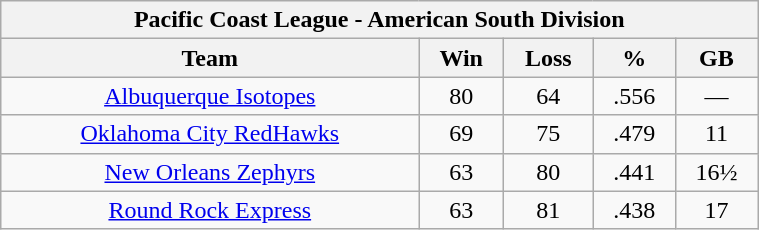<table class="wikitable" width="40%" style="text-align:center;">
<tr>
<th colspan="5">Pacific Coast League - American South Division</th>
</tr>
<tr>
<th>Team</th>
<th>Win</th>
<th>Loss</th>
<th>%</th>
<th>GB</th>
</tr>
<tr>
<td style="text-align:center;"><a href='#'>Albuquerque Isotopes</a></td>
<td>80</td>
<td>64</td>
<td>.556</td>
<td>—</td>
</tr>
<tr>
<td style="text-align:center;"><a href='#'>Oklahoma City RedHawks</a></td>
<td>69</td>
<td>75</td>
<td>.479</td>
<td>11</td>
</tr>
<tr>
<td style="text-align:center;"><a href='#'>New Orleans Zephyrs</a></td>
<td>63</td>
<td>80</td>
<td>.441</td>
<td>16½</td>
</tr>
<tr>
<td style="text-align:center;"><a href='#'>Round Rock Express</a></td>
<td>63</td>
<td>81</td>
<td>.438</td>
<td>17</td>
</tr>
</table>
